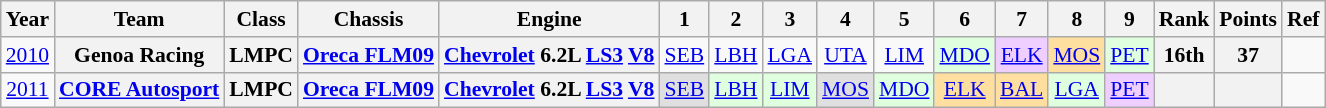<table class="wikitable" style="text-align:center; font-size:90%">
<tr>
<th>Year</th>
<th>Team</th>
<th>Class</th>
<th>Chassis</th>
<th>Engine</th>
<th>1</th>
<th>2</th>
<th>3</th>
<th>4</th>
<th>5</th>
<th>6</th>
<th>7</th>
<th>8</th>
<th>9</th>
<th>Rank</th>
<th>Points</th>
<th>Ref</th>
</tr>
<tr>
<td><a href='#'>2010</a></td>
<th>Genoa Racing</th>
<th>LMPC</th>
<th><a href='#'>Oreca FLM09</a></th>
<th><a href='#'>Chevrolet</a> 6.2L <a href='#'>LS3</a> <a href='#'>V8</a></th>
<td><a href='#'>SEB</a></td>
<td><a href='#'>LBH</a></td>
<td><a href='#'>LGA</a></td>
<td><a href='#'>UTA</a></td>
<td><a href='#'>LIM</a></td>
<td style="background:#DFFFDF;"><a href='#'>MDO</a><br></td>
<td style="background:#EFCFFF;"><a href='#'>ELK</a><br></td>
<td style="background:#FFDF9F;"><a href='#'>MOS</a><br></td>
<td style="background:#DFFFDF;"><a href='#'>PET</a><br></td>
<th>16th</th>
<th>37</th>
<td></td>
</tr>
<tr>
<td><a href='#'>2011</a></td>
<th><a href='#'>CORE Autosport</a></th>
<th>LMPC</th>
<th><a href='#'>Oreca FLM09</a></th>
<th><a href='#'>Chevrolet</a> 6.2L <a href='#'>LS3</a> <a href='#'>V8</a></th>
<td style="background:#DFDFDF;"><a href='#'>SEB</a><br></td>
<td style="background:#DFFFDF;"><a href='#'>LBH</a><br></td>
<td style="background:#DFFFDF;"><a href='#'>LIM</a><br></td>
<td style="background:#DFDFDF;"><a href='#'>MOS</a><br></td>
<td style="background:#DFFFDF;"><a href='#'>MDO</a><br></td>
<td style="background:#FFDF9F;"><a href='#'>ELK</a><br></td>
<td style="background:#FFDF9F;"><a href='#'>BAL</a><br></td>
<td style="background:#DFFFDF;"><a href='#'>LGA</a><br></td>
<td style="background:#EFCFFF;"><a href='#'>PET</a><br></td>
<th></th>
<th></th>
<td></td>
</tr>
</table>
